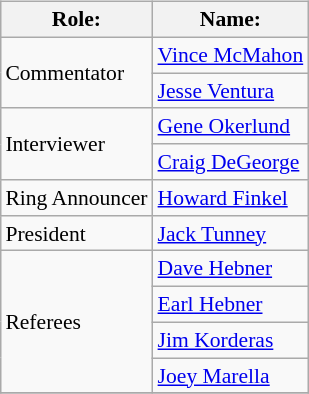<table class=wikitable style="font-size:90%; margin: 0.5em 0 0.5em 1em; float: right; clear: left;">
<tr>
<th>Role:</th>
<th>Name:</th>
</tr>
<tr>
<td rowspan=2>Commentator</td>
<td><a href='#'>Vince McMahon</a></td>
</tr>
<tr>
<td><a href='#'>Jesse Ventura</a></td>
</tr>
<tr>
<td rowspan=2>Interviewer</td>
<td><a href='#'>Gene Okerlund</a></td>
</tr>
<tr>
<td><a href='#'>Craig DeGeorge</a></td>
</tr>
<tr>
<td rowspan=1>Ring Announcer</td>
<td><a href='#'>Howard Finkel</a></td>
</tr>
<tr>
<td rowspan=1>President</td>
<td><a href='#'>Jack Tunney</a></td>
</tr>
<tr>
<td rowspan=4>Referees</td>
<td><a href='#'>Dave Hebner</a></td>
</tr>
<tr>
<td><a href='#'>Earl Hebner</a></td>
</tr>
<tr>
<td><a href='#'>Jim Korderas</a></td>
</tr>
<tr>
<td><a href='#'>Joey Marella</a></td>
</tr>
<tr>
</tr>
</table>
